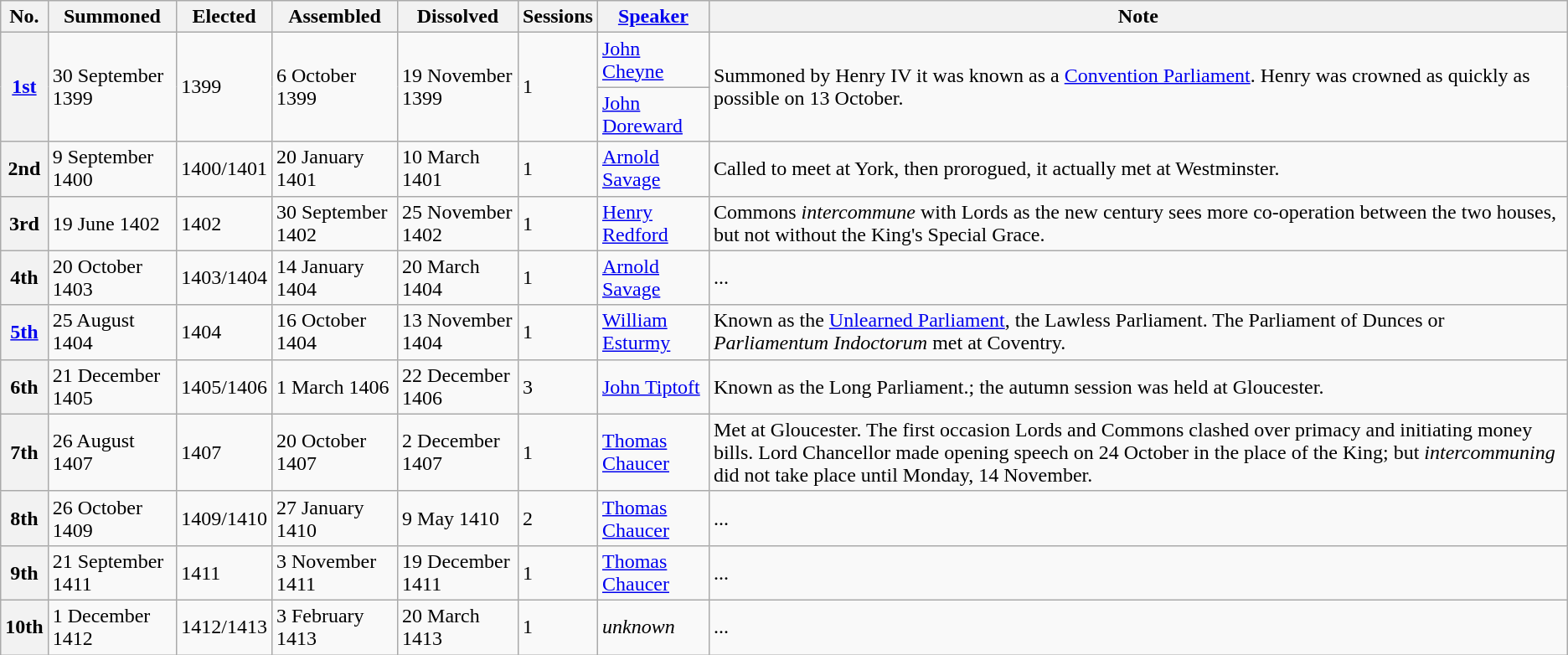<table class="wikitable">
<tr>
<th>No.</th>
<th>Summoned</th>
<th>Elected</th>
<th>Assembled</th>
<th>Dissolved</th>
<th>Sessions</th>
<th><a href='#'>Speaker</a></th>
<th>Note</th>
</tr>
<tr>
<th rowspan=2><a href='#'>1st</a></th>
<td rowspan=2>30 September 1399</td>
<td rowspan=2>1399</td>
<td rowspan=2>6 October 1399</td>
<td rowspan=2>19 November 1399</td>
<td rowspan=2>1</td>
<td><a href='#'>John Cheyne</a></td>
<td rowspan=2>Summoned by Henry IV it was known as a <a href='#'>Convention Parliament</a>. Henry was crowned as quickly as possible on 13 October.</td>
</tr>
<tr>
<td><a href='#'>John Doreward</a></td>
</tr>
<tr>
<th>2nd</th>
<td>9 September 1400</td>
<td>1400/1401</td>
<td>20 January 1401</td>
<td>10 March 1401</td>
<td>1</td>
<td><a href='#'>Arnold Savage</a></td>
<td>Called to meet at York, then prorogued, it actually met at Westminster.</td>
</tr>
<tr>
<th>3rd</th>
<td>19 June 1402</td>
<td>1402</td>
<td>30 September 1402</td>
<td>25 November 1402</td>
<td>1</td>
<td><a href='#'>Henry Redford</a></td>
<td>Commons <em>intercommune</em> with Lords as the new century sees more co-operation between the two houses, but not without the King's Special Grace.</td>
</tr>
<tr>
<th>4th</th>
<td>20 October 1403</td>
<td>1403/1404</td>
<td>14 January 1404</td>
<td>20 March 1404</td>
<td>1</td>
<td><a href='#'>Arnold Savage</a></td>
<td>...</td>
</tr>
<tr>
<th><a href='#'>5th</a></th>
<td>25 August 1404</td>
<td>1404</td>
<td>16 October 1404</td>
<td>13 November 1404</td>
<td>1</td>
<td><a href='#'>William Esturmy</a></td>
<td>Known as the <a href='#'>Unlearned Parliament</a>, the Lawless Parliament. The Parliament of Dunces or <em>Parliamentum Indoctorum</em> met at Coventry.</td>
</tr>
<tr>
<th>6th</th>
<td>21 December 1405</td>
<td>1405/1406</td>
<td>1 March 1406</td>
<td>22 December 1406</td>
<td>3</td>
<td><a href='#'>John Tiptoft</a></td>
<td>Known as the Long Parliament.; the autumn session was held at Gloucester.</td>
</tr>
<tr>
<th>7th</th>
<td>26 August 1407</td>
<td>1407</td>
<td>20 October 1407</td>
<td>2 December 1407</td>
<td>1</td>
<td><a href='#'>Thomas Chaucer</a></td>
<td>Met at Gloucester. The first occasion Lords and Commons clashed over primacy and initiating money bills. Lord Chancellor made opening speech on 24 October in the place of the King; but <em>intercommuning</em> did not take place until Monday, 14 November.</td>
</tr>
<tr>
<th>8th</th>
<td>26 October 1409</td>
<td>1409/1410</td>
<td>27 January 1410</td>
<td>9 May 1410</td>
<td>2</td>
<td><a href='#'>Thomas Chaucer</a></td>
<td>...</td>
</tr>
<tr>
<th>9th</th>
<td>21 September 1411</td>
<td>1411</td>
<td>3 November 1411</td>
<td>19 December 1411</td>
<td>1</td>
<td><a href='#'>Thomas Chaucer</a></td>
<td>...</td>
</tr>
<tr>
<th>10th</th>
<td>1 December 1412</td>
<td>1412/1413</td>
<td>3 February 1413</td>
<td>20 March 1413</td>
<td>1</td>
<td><em>unknown</em></td>
<td>...</td>
</tr>
</table>
